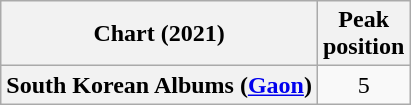<table class="wikitable plainrowheaders" style="text-align:center">
<tr>
<th scope="col">Chart (2021)</th>
<th scope="col">Peak<br>position</th>
</tr>
<tr>
<th scope="row">South Korean Albums (<a href='#'>Gaon</a>)</th>
<td>5</td>
</tr>
</table>
